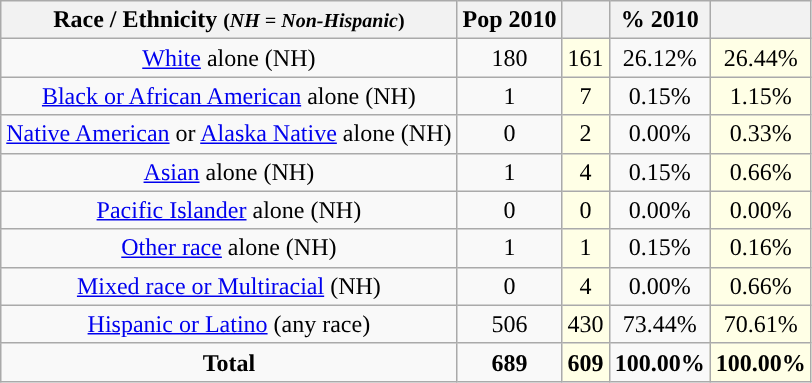<table class="wikitable" style="text-align:center;">
<tr>
<th>Race / Ethnicity <small>(<em>NH = Non-Hispanic</em>)</small></th>
<th>Pop 2010</th>
<th></th>
<th>% 2010</th>
<th></th>
</tr>
<tr>
<td><a href='#'>White</a> alone (NH)</td>
<td>180</td>
<td style='background: #ffffe6;'>161</td>
<td>26.12%</td>
<td style='background: #ffffe6;'>26.44%</td>
</tr>
<tr>
<td><a href='#'>Black or African American</a> alone (NH)</td>
<td>1</td>
<td style='background: #ffffe6;'>7</td>
<td>0.15%</td>
<td style='background: #ffffe6;'>1.15%</td>
</tr>
<tr>
<td><a href='#'>Native American</a> or <a href='#'>Alaska Native</a> alone (NH)</td>
<td>0</td>
<td style='background: #ffffe6;'>2</td>
<td>0.00%</td>
<td style='background: #ffffe6;'>0.33%</td>
</tr>
<tr>
<td><a href='#'>Asian</a> alone (NH)</td>
<td>1</td>
<td style='background: #ffffe6;'>4</td>
<td>0.15%</td>
<td style='background: #ffffe6;'>0.66%</td>
</tr>
<tr>
<td><a href='#'>Pacific Islander</a> alone (NH)</td>
<td>0</td>
<td style='background: #ffffe6;'>0</td>
<td>0.00%</td>
<td style='background: #ffffe6;'>0.00%</td>
</tr>
<tr>
<td><a href='#'>Other race</a> alone (NH)</td>
<td>1</td>
<td style='background: #ffffe6;'>1</td>
<td>0.15%</td>
<td style='background: #ffffe6;'>0.16%</td>
</tr>
<tr>
<td><a href='#'>Mixed race or Multiracial</a> (NH)</td>
<td>0</td>
<td style='background: #ffffe6;'>4</td>
<td>0.00%</td>
<td style='background: #ffffe6;'>0.66%</td>
</tr>
<tr>
<td><a href='#'>Hispanic or Latino</a> (any race)</td>
<td>506</td>
<td style='background: #ffffe6;'>430</td>
<td>73.44%</td>
<td style='background: #ffffe6;'>70.61%</td>
</tr>
<tr>
<td><strong>Total</strong></td>
<td><strong>689</strong></td>
<td style='background: #ffffe6;'><strong>609</strong></td>
<td><strong>100.00%</strong></td>
<td style='background: #ffffe6;'><strong>100.00%</strong></td>
</tr>
</table>
